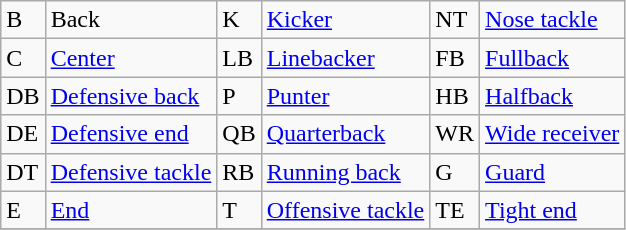<table class="wikitable">
<tr>
<td>B</td>
<td>Back</td>
<td>K</td>
<td><a href='#'>Kicker</a></td>
<td>NT</td>
<td><a href='#'>Nose tackle</a></td>
</tr>
<tr>
<td>C</td>
<td><a href='#'>Center</a></td>
<td>LB</td>
<td><a href='#'>Linebacker</a></td>
<td>FB</td>
<td><a href='#'>Fullback</a></td>
</tr>
<tr>
<td>DB</td>
<td><a href='#'>Defensive back</a></td>
<td>P</td>
<td><a href='#'>Punter</a></td>
<td>HB</td>
<td><a href='#'>Halfback</a></td>
</tr>
<tr>
<td>DE</td>
<td><a href='#'>Defensive end</a></td>
<td>QB</td>
<td><a href='#'>Quarterback</a></td>
<td>WR</td>
<td><a href='#'>Wide receiver</a></td>
</tr>
<tr>
<td>DT</td>
<td><a href='#'>Defensive tackle</a></td>
<td>RB</td>
<td><a href='#'>Running back</a></td>
<td>G</td>
<td><a href='#'>Guard</a></td>
</tr>
<tr>
<td>E</td>
<td><a href='#'>End</a></td>
<td>T</td>
<td><a href='#'>Offensive tackle</a></td>
<td>TE</td>
<td><a href='#'>Tight end</a></td>
</tr>
<tr>
</tr>
</table>
